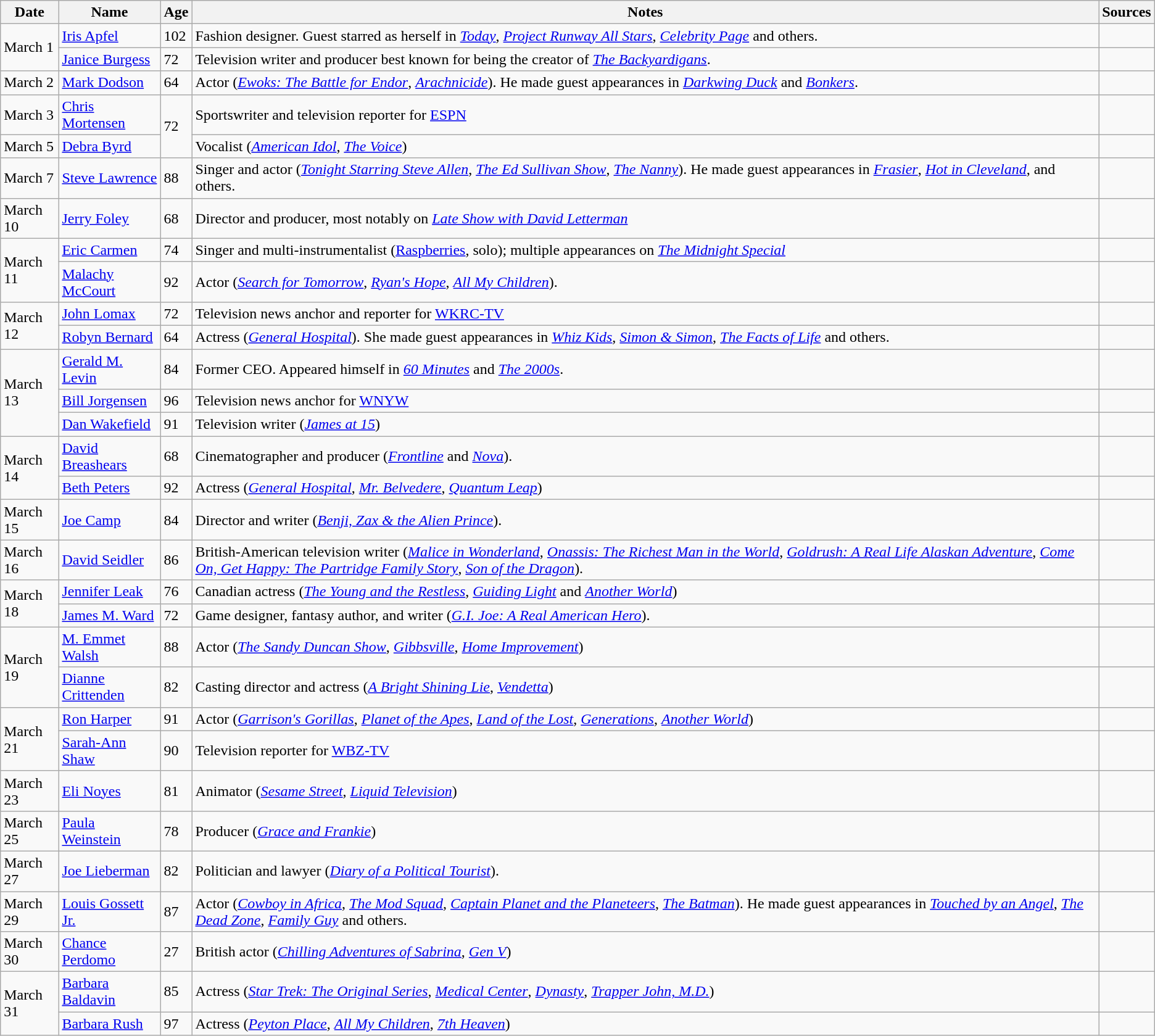<table class="wikitable sortable">
<tr>
<th>Date</th>
<th>Name</th>
<th>Age</th>
<th>Notes</th>
<th>Sources</th>
</tr>
<tr>
<td rowspan=2>March 1</td>
<td><a href='#'>Iris Apfel</a></td>
<td>102</td>
<td>Fashion designer. Guest starred as herself in <em><a href='#'>Today</a></em>, <em><a href='#'>Project Runway All Stars</a></em>, <em><a href='#'>Celebrity Page</a></em> and others.</td>
<td></td>
</tr>
<tr>
<td><a href='#'>Janice Burgess</a></td>
<td>72</td>
<td>Television writer and producer best known for being the creator of <em><a href='#'>The Backyardigans</a></em>.</td>
<td></td>
</tr>
<tr>
<td>March 2</td>
<td><a href='#'>Mark Dodson</a></td>
<td>64</td>
<td>Actor (<em><a href='#'>Ewoks: The Battle for Endor</a></em>, <em><a href='#'>Arachnicide</a></em>). He made guest appearances in <em><a href='#'>Darkwing Duck</a></em> and <em><a href='#'>Bonkers</a></em>.</td>
<td></td>
</tr>
<tr>
<td>March 3</td>
<td><a href='#'>Chris Mortensen</a></td>
<td rowspan=2>72</td>
<td>Sportswriter and television reporter for <a href='#'>ESPN</a></td>
<td></td>
</tr>
<tr>
<td>March 5</td>
<td><a href='#'>Debra Byrd</a></td>
<td>Vocalist (<em><a href='#'>American Idol</a></em>, <em><a href='#'>The Voice</a></em>)</td>
<td></td>
</tr>
<tr>
<td>March 7</td>
<td><a href='#'>Steve Lawrence</a></td>
<td>88</td>
<td>Singer and actor (<em><a href='#'>Tonight Starring Steve Allen</a></em>, <em><a href='#'>The Ed Sullivan Show</a></em>, <em><a href='#'>The Nanny</a></em>). He made guest appearances in <em><a href='#'>Frasier</a></em>, <em><a href='#'>Hot in Cleveland</a></em>, and others.</td>
<td></td>
</tr>
<tr>
<td>March 10</td>
<td><a href='#'>Jerry Foley</a></td>
<td>68</td>
<td>Director and producer, most notably on <em><a href='#'>Late Show with David Letterman</a></em></td>
<td></td>
</tr>
<tr>
<td rowspan="2">March 11</td>
<td><a href='#'>Eric Carmen</a></td>
<td>74</td>
<td>Singer and multi-instrumentalist (<a href='#'>Raspberries</a>, solo); multiple appearances on <em><a href='#'>The Midnight Special</a></em></td>
<td></td>
</tr>
<tr>
<td><a href='#'>Malachy McCourt</a></td>
<td>92</td>
<td>Actor (<em><a href='#'>Search for Tomorrow</a></em>, <em><a href='#'>Ryan's Hope</a></em>, <em><a href='#'>All My Children</a></em>).</td>
<td></td>
</tr>
<tr>
<td rowspan="2">March 12</td>
<td><a href='#'>John Lomax</a></td>
<td>72</td>
<td>Television news anchor and reporter for <a href='#'>WKRC-TV</a></td>
<td></td>
</tr>
<tr>
<td><a href='#'>Robyn Bernard</a></td>
<td>64</td>
<td>Actress (<em><a href='#'>General Hospital</a></em>). She made guest appearances in <em><a href='#'>Whiz Kids</a></em>, <em><a href='#'>Simon & Simon</a></em>, <em><a href='#'>The Facts of Life</a></em> and others.</td>
<td></td>
</tr>
<tr>
<td rowspan="3">March 13</td>
<td><a href='#'>Gerald M. Levin</a></td>
<td>84</td>
<td>Former CEO. Appeared himself in <em><a href='#'>60 Minutes</a></em> and <em><a href='#'>The 2000s</a></em>.</td>
<td></td>
</tr>
<tr>
<td><a href='#'>Bill Jorgensen</a></td>
<td>96</td>
<td>Television news anchor for <a href='#'>WNYW</a></td>
<td></td>
</tr>
<tr>
<td><a href='#'>Dan Wakefield</a></td>
<td>91</td>
<td>Television writer (<em><a href='#'>James at 15</a></em>)</td>
<td></td>
</tr>
<tr>
<td rowspan="2">March 14</td>
<td><a href='#'>David Breashears</a></td>
<td>68</td>
<td>Cinematographer and producer (<em><a href='#'>Frontline</a></em> and <em><a href='#'>Nova</a></em>).</td>
<td></td>
</tr>
<tr>
<td><a href='#'>Beth Peters</a></td>
<td>92</td>
<td>Actress (<em><a href='#'>General Hospital</a></em>, <em><a href='#'>Mr. Belvedere</a></em>, <em><a href='#'>Quantum Leap</a></em>)</td>
<td></td>
</tr>
<tr>
<td>March 15</td>
<td><a href='#'>Joe Camp</a></td>
<td>84</td>
<td>Director and writer (<em><a href='#'>Benji, Zax & the Alien Prince</a></em>).</td>
<td></td>
</tr>
<tr>
<td>March 16</td>
<td><a href='#'>David Seidler</a></td>
<td>86</td>
<td>British-American television writer (<em><a href='#'>Malice in Wonderland</a></em>, <em><a href='#'>Onassis: The Richest Man in the World</a></em>, <em><a href='#'>Goldrush: A Real Life Alaskan Adventure</a></em>, <em><a href='#'>Come On, Get Happy: The Partridge Family Story</a></em>, <em><a href='#'>Son of the Dragon</a></em>).</td>
<td></td>
</tr>
<tr>
<td rowspan="2">March 18</td>
<td><a href='#'>Jennifer Leak</a></td>
<td>76</td>
<td>Canadian actress (<em><a href='#'>The Young and the Restless</a></em>, <em><a href='#'>Guiding Light</a></em> and <em><a href='#'>Another World</a></em>)</td>
<td></td>
</tr>
<tr>
<td><a href='#'>James M. Ward</a></td>
<td>72</td>
<td>Game designer, fantasy author, and writer (<em><a href='#'>G.I. Joe: A Real American Hero</a></em>).</td>
<td></td>
</tr>
<tr>
<td rowspan="2">March 19</td>
<td><a href='#'>M. Emmet Walsh</a></td>
<td>88</td>
<td>Actor (<em><a href='#'>The Sandy Duncan Show</a></em>, <em><a href='#'>Gibbsville</a></em>, <em><a href='#'>Home Improvement</a></em>)</td>
<td></td>
</tr>
<tr>
<td><a href='#'>Dianne Crittenden</a></td>
<td>82</td>
<td>Casting director and actress (<em><a href='#'>A Bright Shining Lie</a></em>, <em><a href='#'>Vendetta</a></em>)</td>
<td></td>
</tr>
<tr>
<td rowspan="2">March 21</td>
<td><a href='#'>Ron Harper</a></td>
<td>91</td>
<td>Actor (<em><a href='#'>Garrison's Gorillas</a></em>, <em><a href='#'>Planet of the Apes</a></em>, <em><a href='#'>Land of the Lost</a></em>, <em><a href='#'>Generations</a></em>, <em><a href='#'>Another World</a></em>)</td>
<td></td>
</tr>
<tr>
<td><a href='#'>Sarah-Ann Shaw</a></td>
<td>90</td>
<td>Television reporter for <a href='#'>WBZ-TV</a></td>
<td></td>
</tr>
<tr>
<td>March 23</td>
<td><a href='#'>Eli Noyes</a></td>
<td>81</td>
<td>Animator (<em><a href='#'>Sesame Street</a></em>, <em><a href='#'>Liquid Television</a></em>)</td>
<td></td>
</tr>
<tr>
<td>March 25</td>
<td><a href='#'>Paula Weinstein</a></td>
<td>78</td>
<td>Producer (<em><a href='#'>Grace and Frankie</a></em>)</td>
<td></td>
</tr>
<tr>
<td>March 27</td>
<td><a href='#'>Joe Lieberman</a></td>
<td>82</td>
<td>Politician and lawyer (<em><a href='#'>Diary of a Political Tourist</a></em>).</td>
<td></td>
</tr>
<tr>
<td>March 29</td>
<td><a href='#'>Louis Gossett Jr.</a></td>
<td>87</td>
<td>Actor (<em><a href='#'>Cowboy in Africa</a></em>, <em><a href='#'>The Mod Squad</a></em>, <em><a href='#'>Captain Planet and the Planeteers</a></em>, <em><a href='#'>The Batman</a></em>). He made guest appearances in <em><a href='#'>Touched by an Angel</a></em>, <em><a href='#'>The Dead Zone</a></em>, <em><a href='#'>Family Guy</a></em> and others.</td>
<td></td>
</tr>
<tr>
<td>March 30</td>
<td><a href='#'>Chance Perdomo</a></td>
<td>27</td>
<td>British actor (<em><a href='#'>Chilling Adventures of Sabrina</a></em>, <em><a href='#'>Gen V</a></em>)</td>
<td></td>
</tr>
<tr>
<td rowspan="2">March 31</td>
<td><a href='#'>Barbara Baldavin</a></td>
<td>85</td>
<td>Actress (<em><a href='#'>Star Trek: The Original Series</a></em>, <em><a href='#'>Medical Center</a></em>, <em><a href='#'>Dynasty</a></em>, <em><a href='#'>Trapper John, M.D.</a></em>)</td>
<td></td>
</tr>
<tr>
<td><a href='#'>Barbara Rush</a></td>
<td>97</td>
<td>Actress (<em><a href='#'>Peyton Place</a></em>, <em><a href='#'>All My Children</a></em>, <em><a href='#'>7th Heaven</a></em>)</td>
<td></td>
</tr>
</table>
